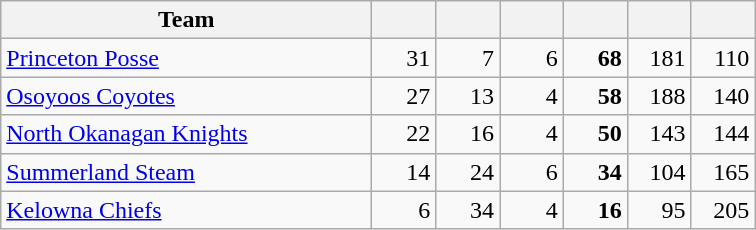<table class="wikitable sortable" style="text-align: right">
<tr>
<th style="width:15em">Team</th>
<th style="width:2.2em"></th>
<th style="width:2.2em"></th>
<th style="width:2.2em"></th>
<th style="width:2.2em"></th>
<th style="width:2.2em"></th>
<th style="width:2.2em"></th>
</tr>
<tr>
<td align="left"><a href='#'>Princeton Posse</a></td>
<td>31</td>
<td>7</td>
<td>6</td>
<td><strong>68</strong></td>
<td>181</td>
<td>110</td>
</tr>
<tr>
<td align="left"><a href='#'>Osoyoos Coyotes</a></td>
<td>27</td>
<td>13</td>
<td>4</td>
<td><strong>58</strong></td>
<td>188</td>
<td>140</td>
</tr>
<tr>
<td align="left"><a href='#'>North Okanagan Knights</a></td>
<td>22</td>
<td>16</td>
<td>4</td>
<td><strong>50</strong></td>
<td>143</td>
<td>144</td>
</tr>
<tr>
<td align="left"><a href='#'>Summerland Steam</a></td>
<td>14</td>
<td>24</td>
<td>6</td>
<td><strong>34</strong></td>
<td>104</td>
<td>165</td>
</tr>
<tr>
<td align="left"><a href='#'>Kelowna Chiefs</a></td>
<td>6</td>
<td>34</td>
<td>4</td>
<td><strong>16</strong></td>
<td>95</td>
<td>205</td>
</tr>
</table>
